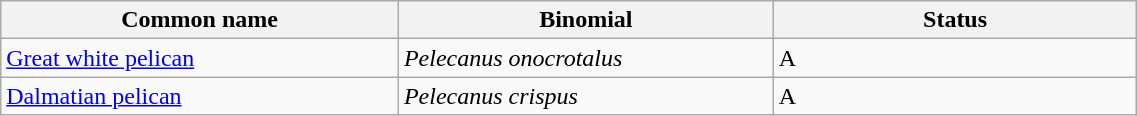<table width=60% class="wikitable">
<tr>
<th width=35%>Common name</th>
<th width=33%>Binomial</th>
<th width=32%>Status</th>
</tr>
<tr>
<td><a href='#'>Great white pelican</a></td>
<td><em>Pelecanus onocrotalus</em></td>
<td>A</td>
</tr>
<tr>
<td><a href='#'>Dalmatian pelican</a></td>
<td><em>Pelecanus crispus</em></td>
<td>A</td>
</tr>
</table>
